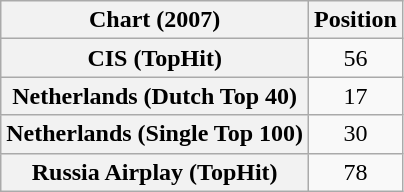<table class="wikitable sortable plainrowheaders" style="text-align:center">
<tr>
<th>Chart (2007)</th>
<th>Position</th>
</tr>
<tr>
<th scope="row">CIS (TopHit)</th>
<td>56</td>
</tr>
<tr>
<th scope="row">Netherlands (Dutch Top 40)</th>
<td>17</td>
</tr>
<tr>
<th scope="row">Netherlands (Single Top 100)</th>
<td>30</td>
</tr>
<tr>
<th scope="row">Russia Airplay (TopHit)</th>
<td>78</td>
</tr>
</table>
